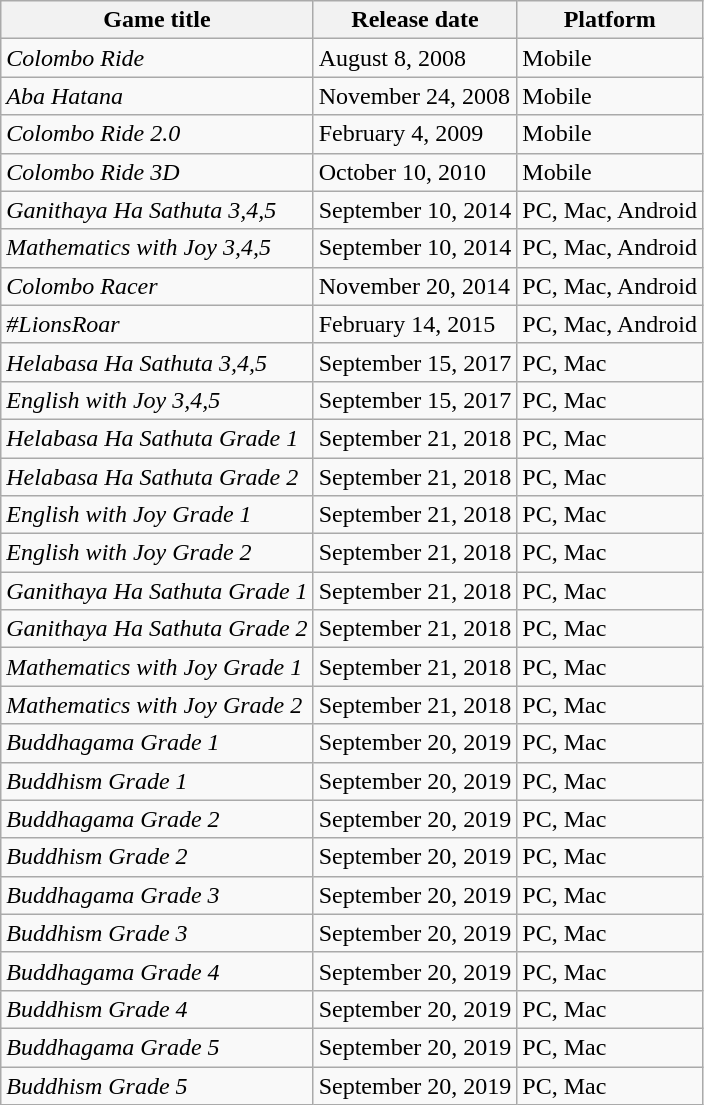<table class="wikitable">
<tr>
<th>Game title</th>
<th>Release date</th>
<th>Platform</th>
</tr>
<tr>
<td><em>Colombo Ride</em></td>
<td>August 8, 2008</td>
<td>Mobile</td>
</tr>
<tr>
<td><em>Aba Hatana</em></td>
<td>November 24, 2008</td>
<td>Mobile</td>
</tr>
<tr>
<td><em>Colombo Ride 2.0</em></td>
<td>February 4, 2009</td>
<td>Mobile</td>
</tr>
<tr>
<td><em>Colombo Ride 3D</em></td>
<td>October 10, 2010</td>
<td>Mobile</td>
</tr>
<tr>
<td><em>Ganithaya Ha Sathuta 3,4,5</em></td>
<td>September 10, 2014</td>
<td>PC, Mac, Android</td>
</tr>
<tr>
<td><em>Mathematics with Joy 3,4,5</em></td>
<td>September 10, 2014</td>
<td>PC, Mac, Android</td>
</tr>
<tr>
<td><em>Colombo Racer</em></td>
<td>November 20, 2014</td>
<td>PC, Mac, Android</td>
</tr>
<tr>
<td><em>#LionsRoar</em></td>
<td>February 14, 2015</td>
<td>PC, Mac, Android</td>
</tr>
<tr>
<td><em>Helabasa Ha Sathuta 3,4,5</em></td>
<td>September 15, 2017</td>
<td>PC, Mac</td>
</tr>
<tr>
<td><em>English with Joy 3,4,5</em></td>
<td>September 15, 2017</td>
<td>PC, Mac</td>
</tr>
<tr>
<td><em>Helabasa Ha Sathuta Grade 1</em></td>
<td>September 21, 2018</td>
<td>PC, Mac</td>
</tr>
<tr>
<td><em>Helabasa Ha Sathuta Grade 2</em></td>
<td>September 21, 2018</td>
<td>PC, Mac</td>
</tr>
<tr>
<td><em>English with Joy Grade 1</em></td>
<td>September 21, 2018</td>
<td>PC, Mac</td>
</tr>
<tr>
<td><em>English with Joy Grade 2</em></td>
<td>September 21, 2018</td>
<td>PC, Mac</td>
</tr>
<tr>
<td><em>Ganithaya Ha Sathuta Grade 1</em></td>
<td>September 21, 2018</td>
<td>PC, Mac</td>
</tr>
<tr>
<td><em>Ganithaya Ha Sathuta Grade 2</em></td>
<td>September 21, 2018</td>
<td>PC, Mac</td>
</tr>
<tr>
<td><em>Mathematics with Joy Grade 1</em></td>
<td>September 21, 2018</td>
<td>PC, Mac</td>
</tr>
<tr>
<td><em>Mathematics with Joy Grade 2</em></td>
<td>September 21, 2018</td>
<td>PC, Mac</td>
</tr>
<tr>
<td><em>Buddhagama Grade 1</em></td>
<td>September 20, 2019</td>
<td>PC, Mac</td>
</tr>
<tr>
<td><em>Buddhism Grade 1</em></td>
<td>September 20, 2019</td>
<td>PC, Mac</td>
</tr>
<tr>
<td><em>Buddhagama Grade 2</em></td>
<td>September 20, 2019</td>
<td>PC, Mac</td>
</tr>
<tr>
<td><em>Buddhism Grade 2</em></td>
<td>September 20, 2019</td>
<td>PC, Mac</td>
</tr>
<tr>
<td><em>Buddhagama Grade 3</em></td>
<td>September 20, 2019</td>
<td>PC, Mac</td>
</tr>
<tr>
<td><em>Buddhism Grade 3</em></td>
<td>September 20, 2019</td>
<td>PC, Mac</td>
</tr>
<tr>
<td><em>Buddhagama Grade 4</em></td>
<td>September 20, 2019</td>
<td>PC, Mac</td>
</tr>
<tr>
<td><em>Buddhism Grade 4</em></td>
<td>September 20, 2019</td>
<td>PC, Mac</td>
</tr>
<tr>
<td><em>Buddhagama Grade 5</em></td>
<td>September 20, 2019</td>
<td>PC, Mac</td>
</tr>
<tr>
<td><em>Buddhism Grade 5</em></td>
<td>September 20, 2019</td>
<td>PC, Mac</td>
</tr>
</table>
